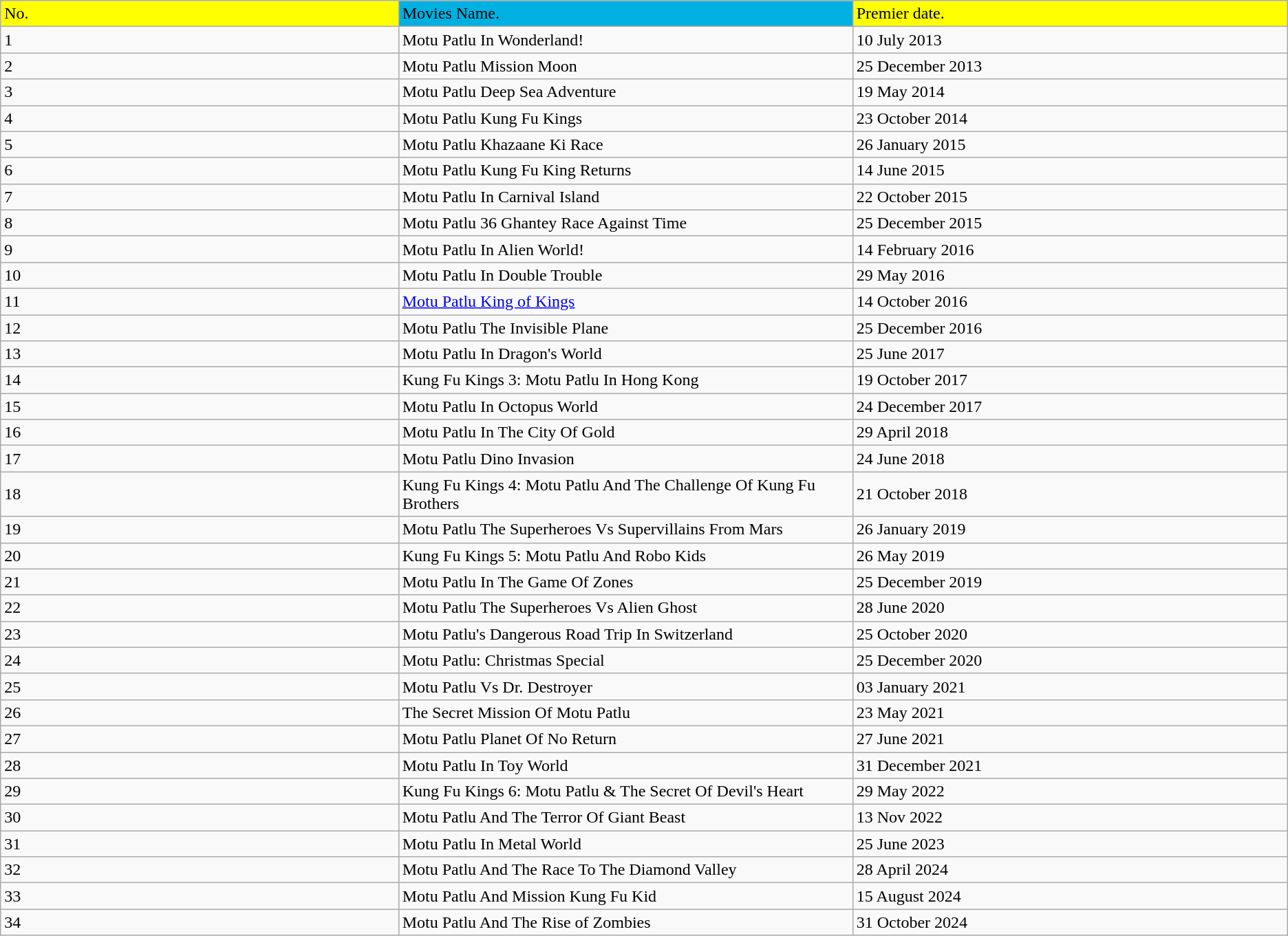<table class="wikitable">
<tr>
<td bgcolor="Yellow" style="width:3%;">No.</td>
<td bgcolor="sky blue" style="width:3%;">Movies Name.</td>
<td bgcolor="Yellow" style="width:3%;">Premier date.</td>
</tr>
<tr>
<td>1</td>
<td>Motu Patlu In Wonderland!</td>
<td>10 July 2013</td>
</tr>
<tr>
<td>2</td>
<td>Motu Patlu Mission Moon</td>
<td>25 December 2013</td>
</tr>
<tr>
<td>3</td>
<td>Motu Patlu Deep Sea Adventure</td>
<td>19 May 2014</td>
</tr>
<tr>
<td>4</td>
<td>Motu Patlu Kung Fu Kings</td>
<td>23 October 2014</td>
</tr>
<tr>
<td>5</td>
<td>Motu Patlu Khazaane Ki Race</td>
<td>26 January 2015</td>
</tr>
<tr>
<td>6</td>
<td>Motu Patlu Kung Fu King Returns</td>
<td>14 June 2015</td>
</tr>
<tr>
<td>7</td>
<td>Motu Patlu In Carnival Island</td>
<td>22 October 2015</td>
</tr>
<tr>
<td>8</td>
<td>Motu Patlu 36 Ghantey Race Against Time</td>
<td>25 December 2015</td>
</tr>
<tr>
<td>9</td>
<td>Motu Patlu In Alien World!</td>
<td>14 February 2016</td>
</tr>
<tr>
<td>10</td>
<td>Motu Patlu In Double Trouble</td>
<td>29 May 2016</td>
</tr>
<tr>
<td>11</td>
<td><a href='#'>Motu Patlu King of Kings</a></td>
<td>14 October 2016</td>
</tr>
<tr>
<td>12</td>
<td>Motu Patlu The Invisible Plane</td>
<td>25 December 2016</td>
</tr>
<tr>
<td>13</td>
<td>Motu Patlu In Dragon's World</td>
<td>25 June 2017</td>
</tr>
<tr>
<td>14</td>
<td>Kung Fu Kings 3: Motu Patlu In Hong Kong</td>
<td>19 October 2017</td>
</tr>
<tr>
<td>15</td>
<td>Motu Patlu In Octopus World</td>
<td>24 December 2017</td>
</tr>
<tr>
<td>16</td>
<td>Motu Patlu In The City Of Gold</td>
<td>29 April 2018</td>
</tr>
<tr>
<td>17</td>
<td>Motu Patlu Dino Invasion</td>
<td>24 June 2018</td>
</tr>
<tr>
<td>18</td>
<td>Kung Fu Kings 4: Motu Patlu And The Challenge Of Kung Fu Brothers</td>
<td>21 October 2018</td>
</tr>
<tr>
<td>19</td>
<td>Motu Patlu The Superheroes Vs Supervillains From Mars</td>
<td>26 January 2019</td>
</tr>
<tr>
<td>20</td>
<td>Kung Fu Kings 5: Motu Patlu And Robo Kids</td>
<td>26 May 2019</td>
</tr>
<tr>
<td>21</td>
<td>Motu Patlu In The Game Of Zones</td>
<td>25 December 2019</td>
</tr>
<tr>
<td>22</td>
<td>Motu Patlu The Superheroes Vs Alien Ghost</td>
<td>28 June 2020</td>
</tr>
<tr>
<td>23</td>
<td>Motu Patlu's Dangerous Road Trip In Switzerland</td>
<td>25 October 2020</td>
</tr>
<tr>
<td>24</td>
<td>Motu Patlu: Christmas Special</td>
<td>25 December 2020</td>
</tr>
<tr>
<td>25</td>
<td>Motu Patlu Vs Dr. Destroyer</td>
<td>03 January 2021</td>
</tr>
<tr>
<td>26</td>
<td>The Secret Mission Of Motu Patlu</td>
<td>23 May 2021</td>
</tr>
<tr>
<td>27</td>
<td>Motu Patlu Planet Of No Return</td>
<td>27 June 2021</td>
</tr>
<tr>
<td>28</td>
<td>Motu Patlu In Toy World</td>
<td>31 December 2021</td>
</tr>
<tr>
<td>29</td>
<td>Kung Fu Kings 6: Motu Patlu & The Secret Of Devil's Heart</td>
<td>29 May 2022</td>
</tr>
<tr>
<td>30</td>
<td>Motu Patlu And The Terror Of Giant Beast</td>
<td>13 Nov 2022</td>
</tr>
<tr>
<td>31</td>
<td>Motu Patlu In Metal World</td>
<td>25 June 2023</td>
</tr>
<tr>
<td>32</td>
<td>Motu Patlu And The Race To The Diamond Valley</td>
<td>28 April 2024</td>
</tr>
<tr>
<td>33</td>
<td>Motu Patlu And Mission Kung Fu Kid</td>
<td>15 August 2024</td>
</tr>
<tr>
<td>34</td>
<td>Motu Patlu And The Rise of Zombies</td>
<td>31 October 2024</td>
</tr>
</table>
